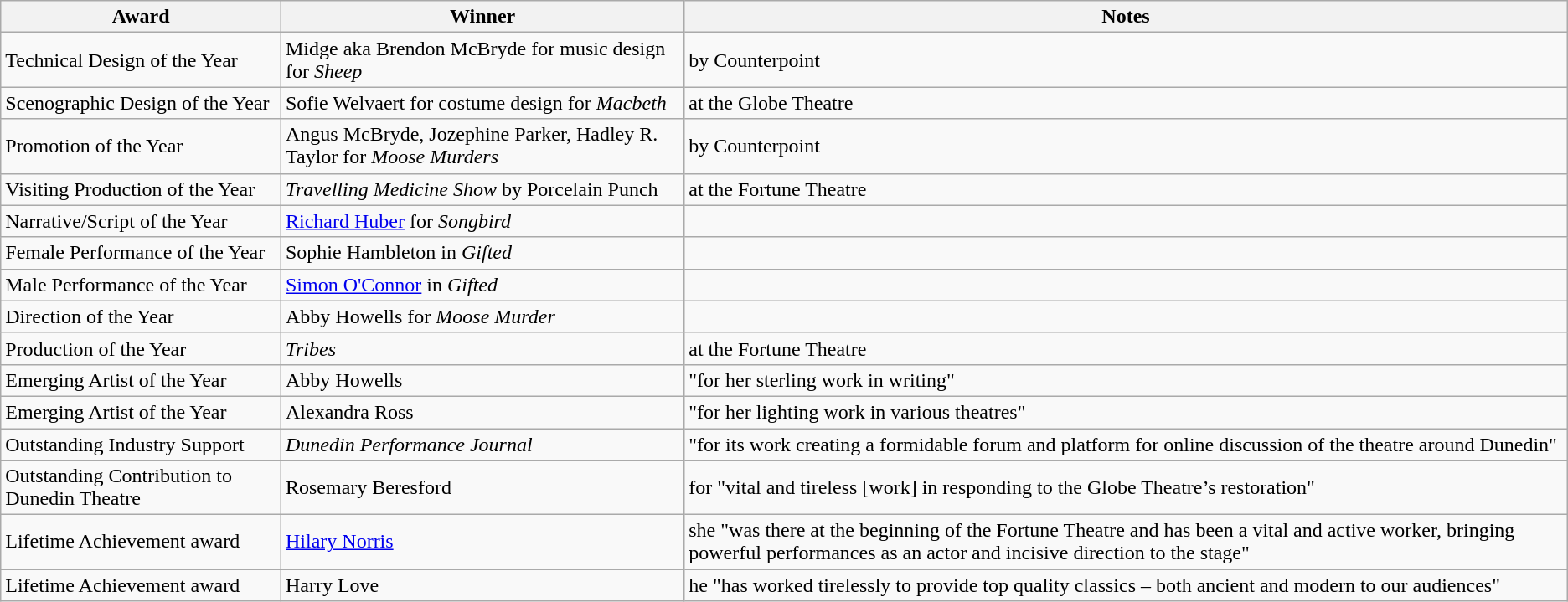<table class="wikitable">
<tr>
<th>Award</th>
<th>Winner</th>
<th>Notes</th>
</tr>
<tr>
<td>Technical Design of the Year</td>
<td>Midge aka Brendon McBryde for music design for <em>Sheep</em></td>
<td>by Counterpoint</td>
</tr>
<tr>
<td>Scenographic Design of the Year</td>
<td>Sofie Welvaert for costume design for <em>Macbeth</em></td>
<td>at the Globe Theatre</td>
</tr>
<tr>
<td>Promotion of the Year</td>
<td>Angus McBryde, Jozephine Parker, Hadley R. Taylor for <em>Moose Murders</em></td>
<td>by Counterpoint</td>
</tr>
<tr>
<td>Visiting Production of the Year</td>
<td><em>Travelling Medicine Show</em> by Porcelain Punch</td>
<td>at the Fortune Theatre</td>
</tr>
<tr>
<td>Narrative/Script of the Year</td>
<td><a href='#'>Richard Huber</a> for <em>Songbird</em></td>
<td></td>
</tr>
<tr>
<td>Female Performance of the Year</td>
<td>Sophie Hambleton in <em>Gifted</em></td>
<td></td>
</tr>
<tr>
<td>Male Performance of the Year</td>
<td><a href='#'>Simon O'Connor</a> in <em>Gifted</em></td>
<td></td>
</tr>
<tr>
<td>Direction of the Year</td>
<td>Abby Howells for <em>Moose Murder</em></td>
<td></td>
</tr>
<tr>
<td>Production of the Year</td>
<td><em>Tribes</em></td>
<td>at the Fortune Theatre</td>
</tr>
<tr>
<td>Emerging Artist of the Year</td>
<td>Abby Howells</td>
<td>"for her sterling work in writing"</td>
</tr>
<tr>
<td>Emerging Artist of the Year</td>
<td>Alexandra Ross</td>
<td>"for her lighting work in various theatres"</td>
</tr>
<tr>
<td>Outstanding Industry Support</td>
<td><em>Dunedin Performance Journal</em></td>
<td>"for its work creating a formidable forum and platform for online discussion of the theatre around Dunedin"</td>
</tr>
<tr>
<td>Outstanding Contribution to Dunedin Theatre</td>
<td>Rosemary Beresford</td>
<td>for "vital and tireless [work] in responding to the Globe Theatre’s restoration"</td>
</tr>
<tr>
<td>Lifetime Achievement award</td>
<td><a href='#'>Hilary Norris</a></td>
<td>she "was there at the beginning of the Fortune Theatre and has been a vital and active worker, bringing powerful performances as an actor and incisive direction to the stage"</td>
</tr>
<tr>
<td>Lifetime Achievement award</td>
<td>Harry Love</td>
<td>he "has worked tirelessly to provide top quality classics – both ancient and modern to our audiences"</td>
</tr>
</table>
